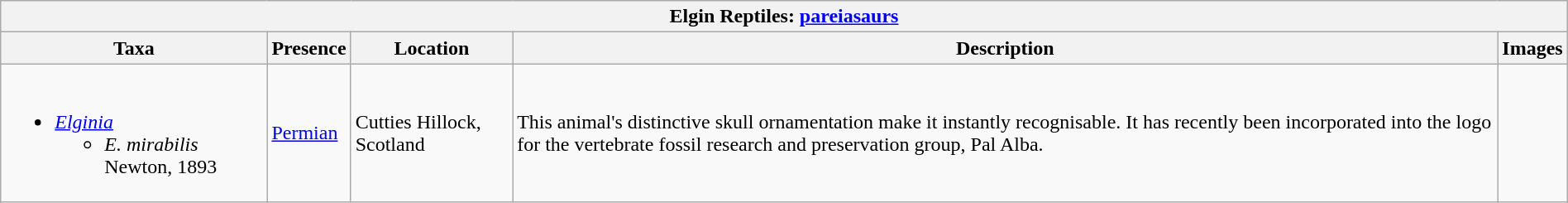<table class="wikitable" align="center" width="100%">
<tr>
<th colspan="5" align="center">Elgin Reptiles: <strong><a href='#'>pareiasaurs</a></strong></th>
</tr>
<tr>
<th>Taxa</th>
<th>Presence</th>
<th>Location</th>
<th>Description</th>
<th>Images</th>
</tr>
<tr>
<td><br><ul><li><em><a href='#'>Elginia</a></em><ul><li><em>E. mirabilis</em> Newton, 1893</li></ul></li></ul></td>
<td><a href='#'>Permian</a></td>
<td>Cutties Hillock, Scotland</td>
<td>This animal's distinctive skull ornamentation make it instantly recognisable. It has recently been incorporated into the logo for the vertebrate fossil research and preservation group, Pal Alba.</td>
<td></td>
</tr>
</table>
